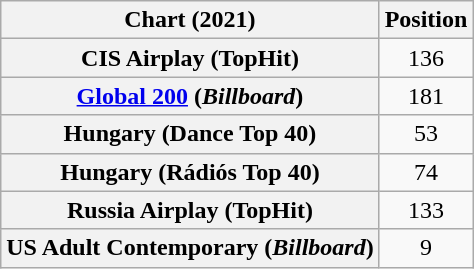<table class="wikitable sortable plainrowheaders" style="text-align:center">
<tr>
<th scope="col">Chart (2021)</th>
<th scope="col">Position</th>
</tr>
<tr>
<th scope="row">CIS Airplay (TopHit)</th>
<td>136</td>
</tr>
<tr>
<th scope="row"><a href='#'>Global 200</a> (<em>Billboard</em>)</th>
<td>181</td>
</tr>
<tr>
<th scope="row">Hungary (Dance Top 40)</th>
<td>53</td>
</tr>
<tr>
<th scope="row">Hungary (Rádiós Top 40)</th>
<td>74</td>
</tr>
<tr>
<th scope="row">Russia Airplay (TopHit)</th>
<td>133</td>
</tr>
<tr>
<th scope="row">US Adult Contemporary (<em>Billboard</em>)</th>
<td>9</td>
</tr>
</table>
